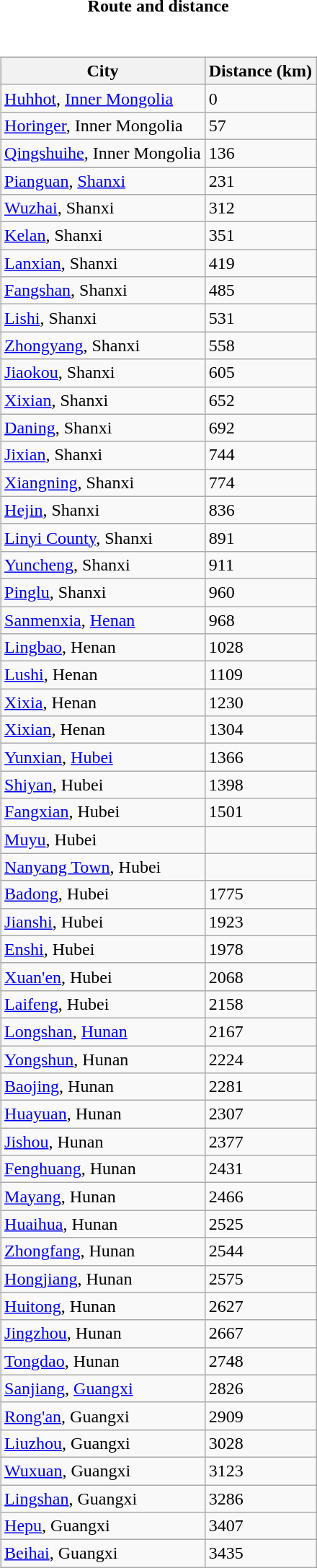<table style="font-size:100%;">
<tr>
<td width="33%" align="center"><strong>Route and distance</strong></td>
</tr>
<tr valign="top">
<td><br><table class="wikitable sortable" style="margin-left:auto;margin-right:auto">
<tr bgcolor="#ececec">
<th>City</th>
<th>Distance (km)</th>
</tr>
<tr>
<td><a href='#'>Huhhot</a>, <a href='#'>Inner Mongolia</a></td>
<td>0</td>
</tr>
<tr>
<td><a href='#'>Horinger</a>, Inner Mongolia</td>
<td>57</td>
</tr>
<tr>
<td><a href='#'>Qingshuihe</a>, Inner Mongolia</td>
<td>136</td>
</tr>
<tr>
<td><a href='#'>Pianguan</a>, <a href='#'>Shanxi</a></td>
<td>231</td>
</tr>
<tr>
<td><a href='#'>Wuzhai</a>, Shanxi</td>
<td>312</td>
</tr>
<tr>
<td><a href='#'>Kelan</a>, Shanxi</td>
<td>351</td>
</tr>
<tr>
<td><a href='#'>Lanxian</a>, Shanxi</td>
<td>419</td>
</tr>
<tr>
<td><a href='#'>Fangshan</a>, Shanxi</td>
<td>485</td>
</tr>
<tr>
<td><a href='#'>Lishi</a>, Shanxi</td>
<td>531</td>
</tr>
<tr>
<td><a href='#'>Zhongyang</a>, Shanxi</td>
<td>558</td>
</tr>
<tr>
<td><a href='#'>Jiaokou</a>, Shanxi</td>
<td>605</td>
</tr>
<tr>
<td><a href='#'>Xixian</a>, Shanxi</td>
<td>652</td>
</tr>
<tr>
<td><a href='#'>Daning</a>, Shanxi</td>
<td>692</td>
</tr>
<tr>
<td><a href='#'>Jixian</a>, Shanxi</td>
<td>744</td>
</tr>
<tr>
<td><a href='#'>Xiangning</a>, Shanxi</td>
<td>774</td>
</tr>
<tr>
<td><a href='#'>Hejin</a>, Shanxi</td>
<td>836</td>
</tr>
<tr>
<td><a href='#'>Linyi County</a>, Shanxi</td>
<td>891</td>
</tr>
<tr>
<td><a href='#'>Yuncheng</a>, Shanxi</td>
<td>911</td>
</tr>
<tr>
<td><a href='#'>Pinglu</a>, Shanxi</td>
<td>960</td>
</tr>
<tr>
<td><a href='#'>Sanmenxia</a>, <a href='#'>Henan</a></td>
<td>968</td>
</tr>
<tr>
<td><a href='#'>Lingbao</a>, Henan</td>
<td>1028</td>
</tr>
<tr>
<td><a href='#'>Lushi</a>, Henan</td>
<td>1109</td>
</tr>
<tr>
<td><a href='#'>Xixia</a>, Henan</td>
<td>1230</td>
</tr>
<tr>
<td><a href='#'>Xixian</a>, Henan</td>
<td>1304</td>
</tr>
<tr>
<td><a href='#'>Yunxian</a>, <a href='#'>Hubei</a></td>
<td>1366</td>
</tr>
<tr>
<td><a href='#'>Shiyan</a>, Hubei</td>
<td>1398</td>
</tr>
<tr>
<td><a href='#'>Fangxian</a>, Hubei</td>
<td>1501</td>
</tr>
<tr>
<td><a href='#'>Muyu</a>, Hubei</td>
<td></td>
</tr>
<tr>
<td><a href='#'>Nanyang Town</a>, Hubei</td>
<td></td>
</tr>
<tr>
<td><a href='#'>Badong</a>, Hubei</td>
<td>1775</td>
</tr>
<tr>
<td><a href='#'>Jianshi</a>, Hubei</td>
<td>1923</td>
</tr>
<tr>
<td><a href='#'>Enshi</a>, Hubei</td>
<td>1978</td>
</tr>
<tr>
<td><a href='#'>Xuan'en</a>, Hubei</td>
<td>2068</td>
</tr>
<tr>
<td><a href='#'>Laifeng</a>, Hubei</td>
<td>2158</td>
</tr>
<tr>
<td><a href='#'>Longshan</a>, <a href='#'>Hunan</a></td>
<td>2167</td>
</tr>
<tr>
<td><a href='#'>Yongshun</a>, Hunan</td>
<td>2224</td>
</tr>
<tr>
<td><a href='#'>Baojing</a>, Hunan</td>
<td>2281</td>
</tr>
<tr>
<td><a href='#'>Huayuan</a>, Hunan</td>
<td>2307</td>
</tr>
<tr>
<td><a href='#'>Jishou</a>, Hunan</td>
<td>2377</td>
</tr>
<tr>
<td><a href='#'>Fenghuang</a>, Hunan</td>
<td>2431</td>
</tr>
<tr>
<td><a href='#'>Mayang</a>, Hunan</td>
<td>2466</td>
</tr>
<tr>
<td><a href='#'>Huaihua</a>, Hunan</td>
<td>2525</td>
</tr>
<tr>
<td><a href='#'>Zhongfang</a>, Hunan</td>
<td>2544</td>
</tr>
<tr>
<td><a href='#'>Hongjiang</a>, Hunan</td>
<td>2575</td>
</tr>
<tr>
<td><a href='#'>Huitong</a>, Hunan</td>
<td>2627</td>
</tr>
<tr>
<td><a href='#'>Jingzhou</a>, Hunan</td>
<td>2667</td>
</tr>
<tr>
<td><a href='#'>Tongdao</a>, Hunan</td>
<td>2748</td>
</tr>
<tr>
<td><a href='#'>Sanjiang</a>, <a href='#'>Guangxi</a></td>
<td>2826</td>
</tr>
<tr>
<td><a href='#'>Rong'an</a>, Guangxi</td>
<td>2909</td>
</tr>
<tr>
<td><a href='#'>Liuzhou</a>, Guangxi</td>
<td>3028</td>
</tr>
<tr>
<td><a href='#'>Wuxuan</a>, Guangxi</td>
<td>3123</td>
</tr>
<tr>
<td><a href='#'>Lingshan</a>, Guangxi</td>
<td>3286</td>
</tr>
<tr>
<td><a href='#'>Hepu</a>, Guangxi</td>
<td>3407</td>
</tr>
<tr>
<td><a href='#'>Beihai</a>, Guangxi</td>
<td>3435</td>
</tr>
</table>
</td>
</tr>
</table>
